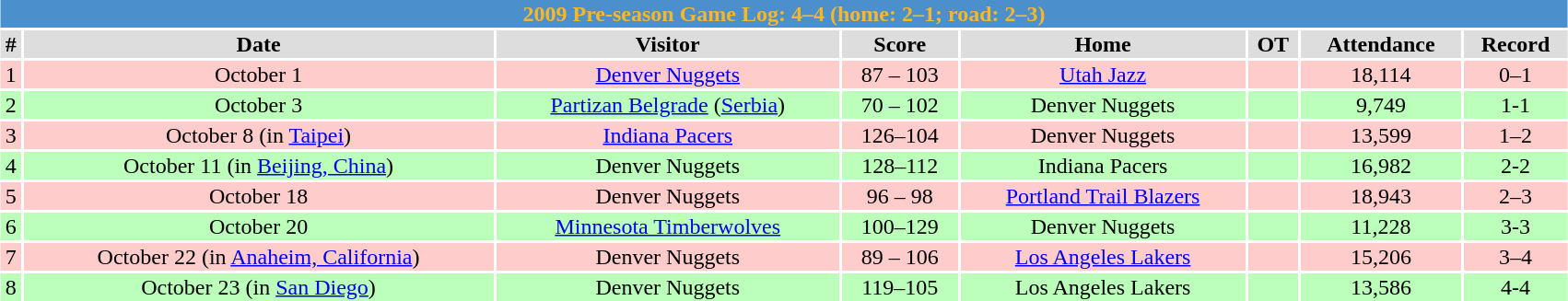<table class="toccolours collapsible collapsed" width=90% style="clear:both; margin:1.5em auto; text-align:center">
<tr>
<th colspan=11 style="background:#4b90cc; color: #Fbb726;">2009 Pre-season Game Log: 4–4 (home: 2–1; road: 2–3)</th>
</tr>
<tr align="center" bgcolor="#dddddd">
<td><strong>#</strong></td>
<td><strong>Date</strong></td>
<td><strong>Visitor</strong></td>
<td><strong>Score</strong></td>
<td><strong>Home</strong></td>
<td><strong>OT</strong></td>
<td><strong>Attendance</strong></td>
<td><strong>Record</strong></td>
</tr>
<tr align="center" bgcolor="#ffcccc">
<td>1</td>
<td>October 1</td>
<td><a href='#'>Denver Nuggets</a></td>
<td>87 – 103</td>
<td><a href='#'>Utah Jazz</a></td>
<td></td>
<td>18,114</td>
<td>0–1</td>
</tr>
<tr align="center" bgcolor="#bbffbb">
<td>2</td>
<td>October 3</td>
<td><a href='#'>Partizan Belgrade</a> (<a href='#'>Serbia</a>)</td>
<td>70 – 102</td>
<td>Denver Nuggets</td>
<td></td>
<td>9,749</td>
<td>1-1</td>
</tr>
<tr align="center" bgcolor="#ffcccc">
<td>3</td>
<td>October 8 (in <a href='#'>Taipei</a>)</td>
<td><a href='#'>Indiana Pacers</a></td>
<td>126–104</td>
<td>Denver Nuggets</td>
<td></td>
<td>13,599</td>
<td>1–2</td>
</tr>
<tr align="center" bgcolor="#bbffbb">
<td>4</td>
<td>October 11 (in <a href='#'>Beijing, China</a>)</td>
<td>Denver Nuggets</td>
<td>128–112</td>
<td>Indiana Pacers</td>
<td></td>
<td>16,982</td>
<td>2-2</td>
</tr>
<tr align="center" bgcolor="#ffcccc">
<td>5</td>
<td>October 18</td>
<td>Denver Nuggets</td>
<td>96 – 98</td>
<td><a href='#'>Portland Trail Blazers</a></td>
<td></td>
<td>18,943</td>
<td>2–3</td>
</tr>
<tr align="center" bgcolor="#bbffbb">
<td>6</td>
<td>October 20</td>
<td><a href='#'>Minnesota Timberwolves</a></td>
<td>100–129</td>
<td>Denver Nuggets</td>
<td></td>
<td>11,228</td>
<td>3-3</td>
</tr>
<tr align="center" bgcolor="#ffcccc">
<td>7</td>
<td>October 22 (in <a href='#'>Anaheim, California</a>)</td>
<td>Denver Nuggets</td>
<td>89 – 106</td>
<td><a href='#'>Los Angeles Lakers</a></td>
<td></td>
<td>15,206</td>
<td>3–4</td>
</tr>
<tr align="center" bgcolor="#bbffbb">
<td>8</td>
<td>October 23 (in <a href='#'>San Diego</a>)</td>
<td>Denver Nuggets</td>
<td>119–105</td>
<td>Los Angeles Lakers</td>
<td></td>
<td>13,586</td>
<td>4-4</td>
</tr>
</table>
